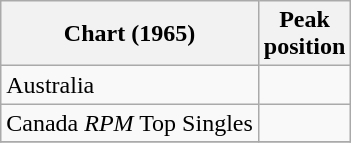<table class="wikitable">
<tr>
<th>Chart (1965)</th>
<th>Peak<br>position</th>
</tr>
<tr>
<td>Australia</td>
<td></td>
</tr>
<tr>
<td>Canada <em>RPM</em> Top Singles</td>
<td></td>
</tr>
<tr>
</tr>
</table>
